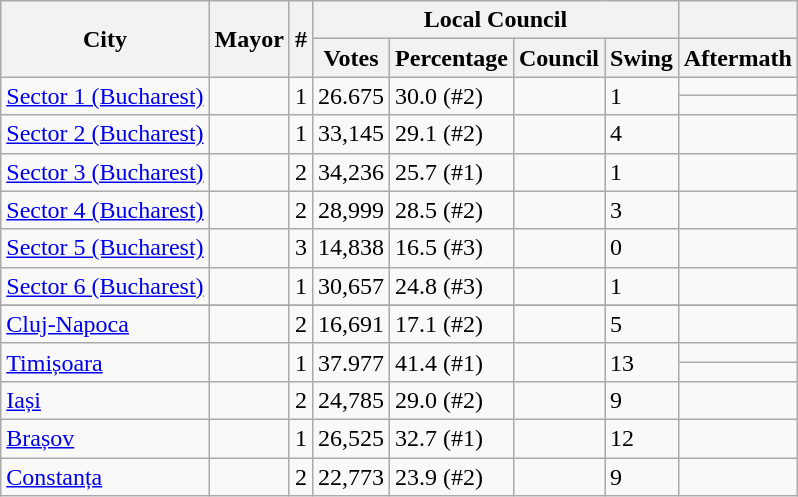<table class="wikitable">
<tr>
<th rowspan="2">City</th>
<th rowspan="2">Mayor</th>
<th rowspan="2">#</th>
<th colspan="4">Local Council</th>
<th></th>
</tr>
<tr>
<th>Votes</th>
<th>Percentage</th>
<th>Council</th>
<th>Swing</th>
<th>Aftermath</th>
</tr>
<tr>
<td rowspan="2"><a href='#'>Sector 1 (Bucharest)</a></td>
<td rowspan="2"></td>
<td rowspan="2">1</td>
<td rowspan="2">26.675</td>
<td rowspan="2">30.0 (#2)</td>
<td rowspan="2"></td>
<td rowspan="2"> 1</td>
<td></td>
</tr>
<tr>
<td></td>
</tr>
<tr>
<td><a href='#'>Sector 2 (Bucharest)</a></td>
<td></td>
<td>1</td>
<td>33,145</td>
<td>29.1 (#2)</td>
<td></td>
<td> 4</td>
<td></td>
</tr>
<tr>
<td><a href='#'>Sector 3 (Bucharest)</a></td>
<td></td>
<td>2</td>
<td>34,236</td>
<td>25.7 (#1)</td>
<td></td>
<td> 1</td>
<td></td>
</tr>
<tr>
<td><a href='#'>Sector 4 (Bucharest)</a></td>
<td></td>
<td>2</td>
<td>28,999</td>
<td>28.5 (#2)</td>
<td></td>
<td> 3</td>
<td></td>
</tr>
<tr>
<td><a href='#'>Sector 5 (Bucharest)</a></td>
<td></td>
<td>3</td>
<td>14,838</td>
<td>16.5 (#3)</td>
<td></td>
<td> 0</td>
<td></td>
</tr>
<tr>
<td><a href='#'>Sector 6 (Bucharest)</a></td>
<td></td>
<td>1</td>
<td>30,657</td>
<td>24.8 (#3)</td>
<td></td>
<td> 1</td>
<td></td>
</tr>
<tr>
</tr>
<tr>
<td><a href='#'>Cluj-Napoca</a></td>
<td></td>
<td>2</td>
<td>16,691</td>
<td>17.1 (#2)</td>
<td></td>
<td> 5</td>
<td></td>
</tr>
<tr>
<td rowspan="2"><a href='#'>Timișoara</a></td>
<td rowspan="2"></td>
<td rowspan="2">1</td>
<td rowspan="2">37.977</td>
<td rowspan="2">41.4 (#1)</td>
<td rowspan="2"></td>
<td rowspan="2"> 13</td>
<td></td>
</tr>
<tr>
<td></td>
</tr>
<tr>
<td><a href='#'>Iași</a></td>
<td></td>
<td>2</td>
<td>24,785</td>
<td>29.0 (#2)</td>
<td></td>
<td> 9</td>
<td></td>
</tr>
<tr>
<td><a href='#'>Brașov</a></td>
<td></td>
<td>1</td>
<td>26,525</td>
<td>32.7 (#1)</td>
<td></td>
<td> 12</td>
<td></td>
</tr>
<tr>
<td><a href='#'>Constanța</a></td>
<td></td>
<td>2</td>
<td>22,773</td>
<td>23.9 (#2)</td>
<td></td>
<td> 9</td>
<td></td>
</tr>
</table>
